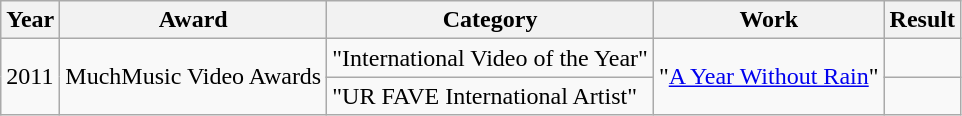<table class="wikitable">
<tr>
<th scope="col">Year</th>
<th scope="col">Award</th>
<th scope="col">Category</th>
<th scope="col">Work</th>
<th scope="col">Result</th>
</tr>
<tr>
<td rowspan="2">2011</td>
<td rowspan="2">MuchMusic Video Awards</td>
<td>"International Video of the Year"</td>
<td rowspan="10">"<a href='#'>A Year Without Rain</a>"</td>
<td></td>
</tr>
<tr>
<td>"UR FAVE International Artist"</td>
<td></td>
</tr>
</table>
